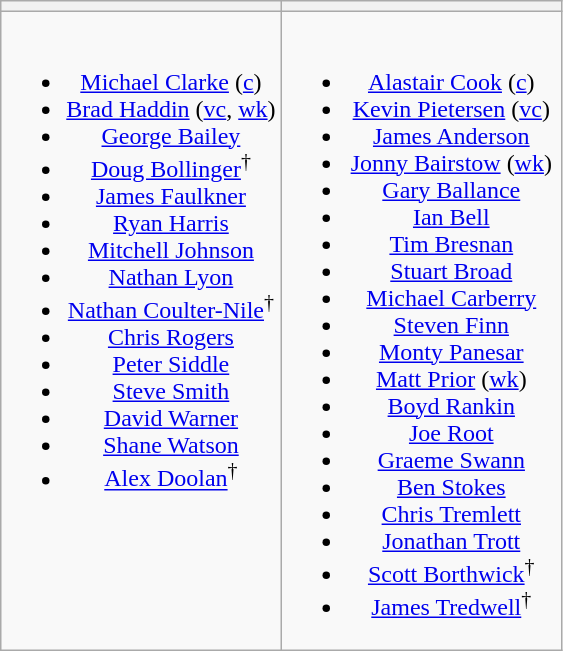<table class="wikitable" style="text-align:center">
<tr>
<th style="width:50%"></th>
<th style="width:50%"></th>
</tr>
<tr style="vertical-align:top">
<td><br><ul><li><a href='#'>Michael Clarke</a> (<a href='#'>c</a>)</li><li><a href='#'>Brad Haddin</a> (<a href='#'>vc</a>, <a href='#'>wk</a>)</li><li><a href='#'>George Bailey</a></li><li><a href='#'>Doug Bollinger</a><sup>†</sup></li><li><a href='#'>James Faulkner</a></li><li><a href='#'>Ryan Harris</a></li><li><a href='#'>Mitchell Johnson</a></li><li><a href='#'>Nathan Lyon</a></li><li><a href='#'>Nathan Coulter-Nile</a><sup>†</sup></li><li><a href='#'>Chris Rogers</a></li><li><a href='#'>Peter Siddle</a></li><li><a href='#'>Steve Smith</a></li><li><a href='#'>David Warner</a></li><li><a href='#'>Shane Watson</a></li><li><a href='#'>Alex Doolan</a><sup>†</sup></li></ul></td>
<td><br><ul><li><a href='#'>Alastair Cook</a> (<a href='#'>c</a>)</li><li><a href='#'>Kevin Pietersen</a> (<a href='#'>vc</a>)</li><li><a href='#'>James Anderson</a></li><li><a href='#'>Jonny Bairstow</a> (<a href='#'>wk</a>)</li><li><a href='#'>Gary Ballance</a></li><li><a href='#'>Ian Bell</a></li><li><a href='#'>Tim Bresnan</a></li><li><a href='#'>Stuart Broad</a></li><li><a href='#'>Michael Carberry</a></li><li><a href='#'>Steven Finn</a></li><li><a href='#'>Monty Panesar</a></li><li><a href='#'>Matt Prior</a> (<a href='#'>wk</a>)</li><li><a href='#'>Boyd Rankin</a></li><li><a href='#'>Joe Root</a></li><li><a href='#'>Graeme Swann</a></li><li><a href='#'>Ben Stokes</a></li><li><a href='#'>Chris Tremlett</a></li><li><a href='#'>Jonathan Trott</a></li><li><a href='#'>Scott Borthwick</a><sup>†</sup></li><li><a href='#'>James Tredwell</a><sup>†</sup></li></ul></td>
</tr>
</table>
